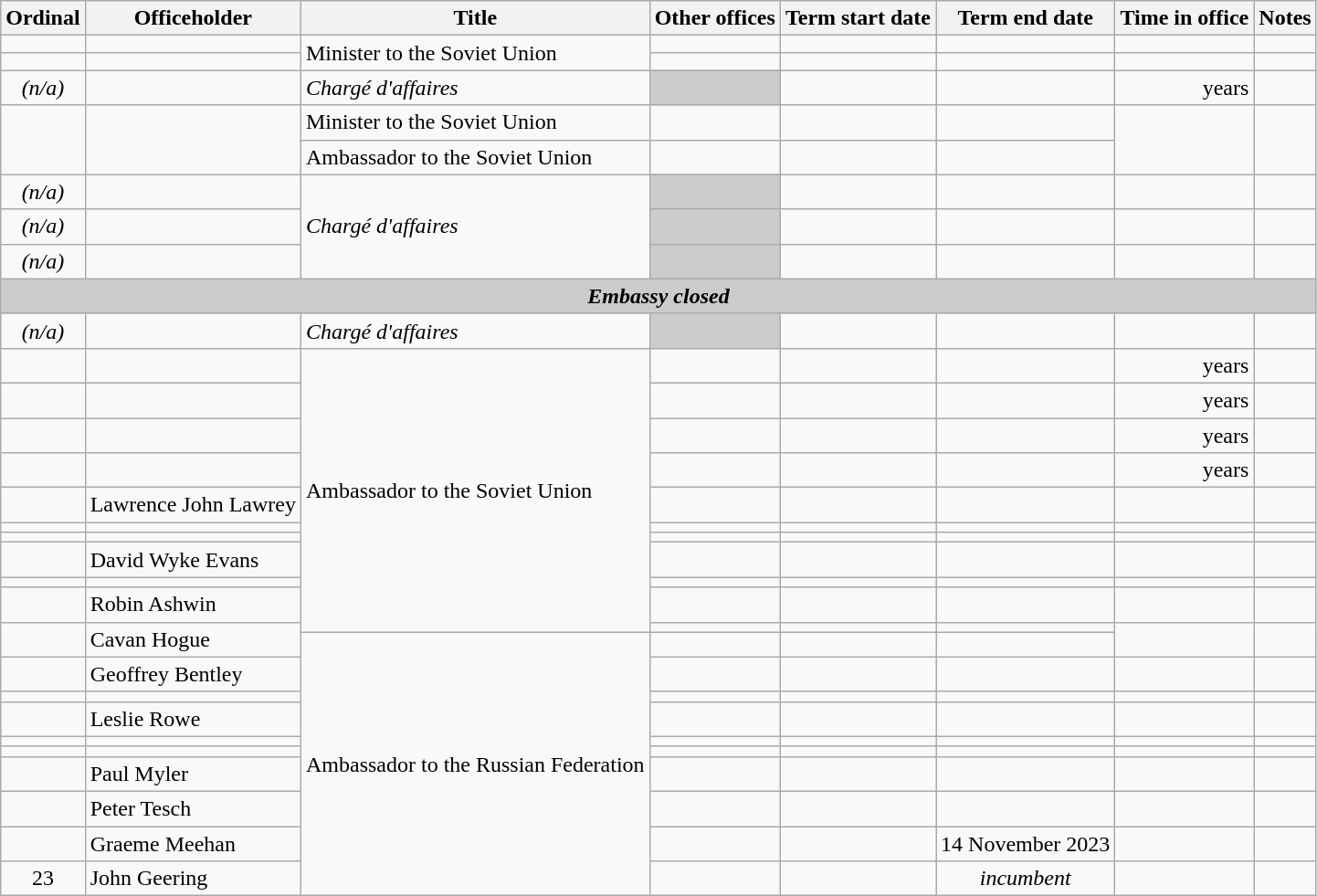<table class='wikitable sortable'>
<tr>
<th>Ordinal</th>
<th>Officeholder</th>
<th>Title</th>
<th>Other offices</th>
<th>Term start date</th>
<th>Term end date</th>
<th>Time in office</th>
<th>Notes</th>
</tr>
<tr>
<td align=center></td>
<td></td>
<td rowspan=2>Minister to the Soviet Union</td>
<td></td>
<td align=center></td>
<td align=center></td>
<td align=right></td>
<td></td>
</tr>
<tr>
<td align=center></td>
<td></td>
<td></td>
<td align=center></td>
<td align=center></td>
<td align=right></td>
<td></td>
</tr>
<tr>
<td align=center><em>(n/a)</em></td>
<td></td>
<td><em>Chargé d'affaires</em></td>
<td style="background: #cccccc;"></td>
<td align=center></td>
<td align=center></td>
<td align=right> years</td>
<td></td>
</tr>
<tr>
<td rowspan=2 align=center></td>
<td rowspan=2></td>
<td>Minister to the Soviet Union</td>
<td></td>
<td align=center></td>
<td align=center></td>
<td rowspan=2 align=right></td>
<td rowspan=2></td>
</tr>
<tr>
<td>Ambassador to the Soviet Union</td>
<td></td>
<td align=center></td>
<td align=center></td>
</tr>
<tr>
<td align=center><em>(n/a)</em></td>
<td></td>
<td rowspan=3><em>Chargé d'affaires</em></td>
<td style="background: #cccccc;"></td>
<td align=center></td>
<td align=center></td>
<td align=right></td>
<td></td>
</tr>
<tr>
<td align=center><em>(n/a)</em></td>
<td></td>
<td style="background: #cccccc;"></td>
<td align=center></td>
<td align=center></td>
<td align=right></td>
<td></td>
</tr>
<tr>
<td align=center><em>(n/a)</em></td>
<td></td>
<td style="background: #cccccc;"></td>
<td align=center></td>
<td align=center></td>
<td align=right></td>
<td></td>
</tr>
<tr>
<th colspan=8 style="background: #cccccc;"><em>Embassy closed</em></th>
</tr>
<tr>
<td align=center><em>(n/a)</em></td>
<td></td>
<td><em>Chargé d'affaires</em></td>
<td style="background: #cccccc;"></td>
<td align=center></td>
<td align=center></td>
<td align=right></td>
<td></td>
</tr>
<tr>
<td align=center></td>
<td></td>
<td rowspan=11>Ambassador to the Soviet Union</td>
<td></td>
<td align=center></td>
<td align=center></td>
<td align=right> years</td>
<td></td>
</tr>
<tr>
<td align=center></td>
<td></td>
<td></td>
<td align=center></td>
<td align=center></td>
<td align=right> years</td>
<td></td>
</tr>
<tr>
<td align=center></td>
<td></td>
<td></td>
<td align=center></td>
<td align=center></td>
<td align=right> years</td>
<td></td>
</tr>
<tr>
<td align=center></td>
<td></td>
<td></td>
<td align=center></td>
<td align=center></td>
<td align=right> years</td>
<td></td>
</tr>
<tr>
<td align=center></td>
<td>Lawrence John Lawrey</td>
<td></td>
<td align=center></td>
<td align=center></td>
<td align=right></td>
<td></td>
</tr>
<tr>
<td align=center></td>
<td></td>
<td></td>
<td align=center></td>
<td align=center></td>
<td align=right></td>
<td></td>
</tr>
<tr>
<td align=center></td>
<td></td>
<td></td>
<td align=center></td>
<td align=center></td>
<td align=right></td>
<td></td>
</tr>
<tr>
<td align=center></td>
<td>David Wyke Evans</td>
<td></td>
<td align=center></td>
<td align=center></td>
<td align=right></td>
<td></td>
</tr>
<tr>
<td align=center></td>
<td></td>
<td></td>
<td align=center></td>
<td align=center></td>
<td align=right></td>
<td></td>
</tr>
<tr>
<td align=center></td>
<td>Robin Ashwin</td>
<td></td>
<td align=center></td>
<td align=center></td>
<td align=right></td>
<td></td>
</tr>
<tr>
<td rowspan=2 align=center></td>
<td rowspan=2>Cavan Hogue</td>
<td></td>
<td align=center></td>
<td align=center></td>
<td rowspan=2 align=right></td>
<td rowspan=2></td>
</tr>
<tr>
<td rowspan="10">Ambassador to the Russian Federation</td>
<td></td>
<td align=center></td>
<td align=center></td>
</tr>
<tr>
<td align=center></td>
<td>Geoffrey Bentley</td>
<td></td>
<td align=center></td>
<td align=center></td>
<td align=right></td>
<td></td>
</tr>
<tr>
<td align=center></td>
<td></td>
<td></td>
<td align=center></td>
<td align=center></td>
<td align=right></td>
<td></td>
</tr>
<tr>
<td align=center></td>
<td>Leslie Rowe</td>
<td></td>
<td align=center></td>
<td align=center></td>
<td align=right></td>
<td></td>
</tr>
<tr>
<td align=center></td>
<td></td>
<td></td>
<td align=center></td>
<td align=center></td>
<td align=right></td>
<td></td>
</tr>
<tr>
<td align=center></td>
<td></td>
<td></td>
<td align=center></td>
<td align=center></td>
<td align=right><strong></strong></td>
<td></td>
</tr>
<tr>
<td align=center></td>
<td>Paul Myler</td>
<td></td>
<td alig=center></td>
<td align=center></td>
<td align=right></td>
<td></td>
</tr>
<tr>
<td align=center></td>
<td>Peter Tesch</td>
<td></td>
<td align=center></td>
<td align=center></td>
<td align=right></td>
<td></td>
</tr>
<tr>
<td align=center></td>
<td>Graeme Meehan</td>
<td></td>
<td align=center></td>
<td align=center>14 November 2023</td>
<td align=right></td>
<td></td>
</tr>
<tr>
<td align=center>23</td>
<td>John Geering</td>
<td></td>
<td align=center></td>
<td align=center><em>incumbent</em></td>
<td></td>
<td></td>
</tr>
</table>
